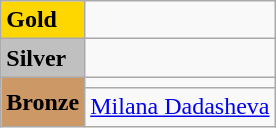<table class="wikitable">
<tr>
<td bgcolor="gold"><strong>Gold</strong></td>
<td></td>
</tr>
<tr>
<td bgcolor="silver"><strong>Silver</strong></td>
<td></td>
</tr>
<tr>
<td rowspan="2" bgcolor="#cc9966"><strong>Bronze</strong></td>
<td></td>
</tr>
<tr>
<td {{flagathlete> <a href='#'>Milana Dadasheva</a> </td>
</tr>
</table>
